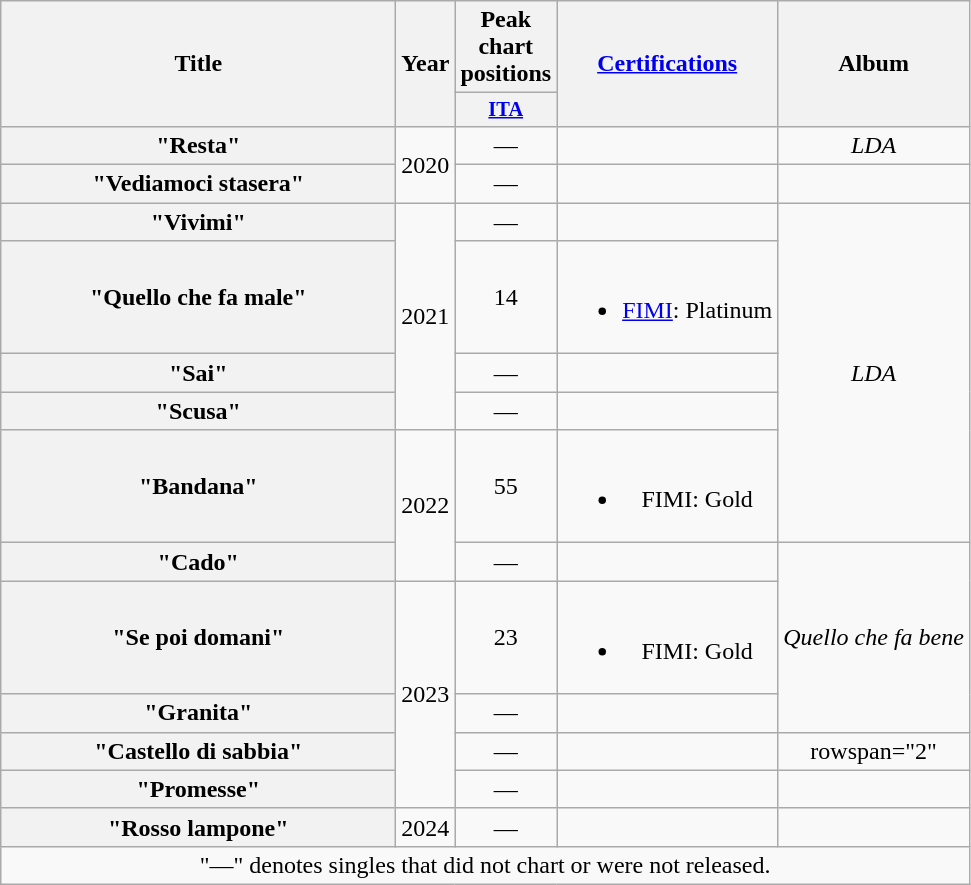<table class="wikitable plainrowheaders" style="text-align:center;">
<tr>
<th scope="col" rowspan="2" style="width:16em;">Title</th>
<th scope="col" rowspan="2" style="width:1em;">Year</th>
<th scope="col">Peak chart positions</th>
<th scope="col" rowspan="2"><a href='#'>Certifications</a></th>
<th rowspan="2">Album</th>
</tr>
<tr>
<th scope="col" style="width:3em;font-size:85%;"><a href='#'>ITA</a><br></th>
</tr>
<tr>
<th scope="row">"Resta"</th>
<td rowspan="2">2020</td>
<td>—</td>
<td></td>
<td><em>LDA</em></td>
</tr>
<tr>
<th scope="row">"Vediamoci stasera"<br></th>
<td>—</td>
<td></td>
<td></td>
</tr>
<tr>
<th scope="row">"Vivimi"</th>
<td rowspan="4">2021</td>
<td>—</td>
<td></td>
<td rowspan="5"><em>LDA</em></td>
</tr>
<tr>
<th scope="row">"Quello che fa male"</th>
<td>14</td>
<td><br><ul><li><a href='#'>FIMI</a>: Platinum</li></ul></td>
</tr>
<tr>
<th scope="row">"Sai"</th>
<td>—</td>
<td></td>
</tr>
<tr>
<th scope="row">"Scusa"</th>
<td>—</td>
<td></td>
</tr>
<tr>
<th scope="row">"Bandana"</th>
<td rowspan="2">2022</td>
<td>55</td>
<td><br><ul><li>FIMI: Gold</li></ul></td>
</tr>
<tr>
<th scope="row">"Cado"<br></th>
<td>—</td>
<td></td>
<td rowspan="3"><em>Quello che fa bene</em></td>
</tr>
<tr>
<th scope="row">"Se poi domani"</th>
<td rowspan="4">2023</td>
<td>23</td>
<td><br><ul><li>FIMI: Gold</li></ul></td>
</tr>
<tr>
<th scope="row">"Granita"</th>
<td>—</td>
<td></td>
</tr>
<tr>
<th scope="row">"Castello di sabbia"</th>
<td>—</td>
<td></td>
<td>rowspan="2" </td>
</tr>
<tr>
<th scope="row">"Promesse"</th>
<td>—</td>
<td></td>
</tr>
<tr>
<th scope="row">"Rosso lampone"</th>
<td>2024</td>
<td>—</td>
<td></td>
<td></td>
</tr>
<tr>
<td colspan="5">"—" denotes singles that did not chart or were not released.</td>
</tr>
</table>
